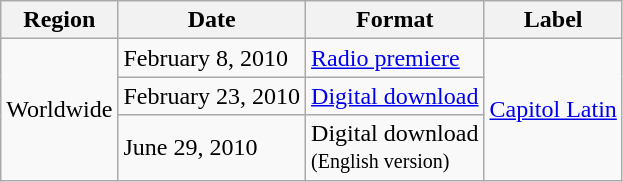<table class=wikitable>
<tr>
<th>Region</th>
<th>Date</th>
<th>Format</th>
<th>Label</th>
</tr>
<tr>
<td rowspan="3">Worldwide</td>
<td>February 8, 2010</td>
<td><a href='#'>Radio premiere</a></td>
<td rowspan="3"><a href='#'>Capitol Latin</a></td>
</tr>
<tr>
<td>February 23, 2010</td>
<td><a href='#'>Digital download</a></td>
</tr>
<tr>
<td>June 29, 2010</td>
<td>Digital download<br><small>(English version)</small></td>
</tr>
</table>
